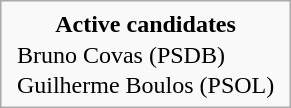<table style="float; margin-left: 1em; margin-bottom: 0.5em" class="infobox">
<tr>
<td style="text-align: center"><span><strong>Active candidates</strong></span></td>
</tr>
<tr>
<td style="padding: 0 5px;"> Bruno Covas (PSDB)</td>
</tr>
<tr>
<td style="padding: 0 5px;"> Guilherme Boulos (PSOL)</td>
</tr>
</table>
